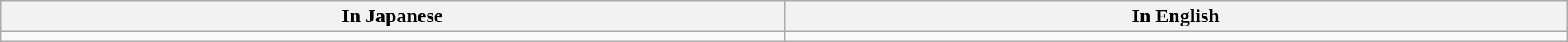<table class="wikitable" style="width:100%">
<tr align=center>
<th width=50%>In Japanese</th>
<th width=50%>In English</th>
</tr>
<tr>
<td></td>
<td></td>
</tr>
</table>
